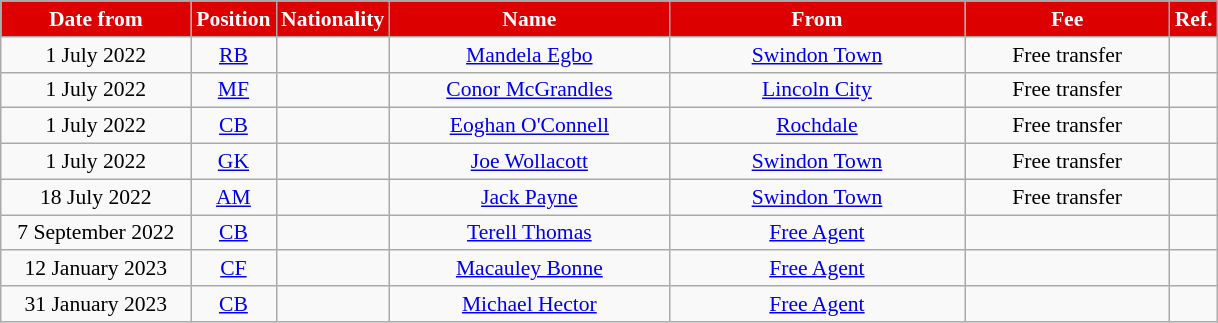<table class="wikitable"  style="text-align:center; font-size:90%; ">
<tr>
<th style="background:#DD0000; color:white; width:120px;">Date from</th>
<th style="background:#DD0000; color:white; width:50px;">Position</th>
<th style="background:#DD0000; color:white; width:50px;">Nationality</th>
<th style="background:#DD0000; color:white; width:180px;">Name</th>
<th style="background:#DD0000; color:white; width:190px;">From</th>
<th style="background:#DD0000; color:white; width:130px;">Fee</th>
<th style="background:#DD0000; color:white; width:25px;">Ref.</th>
</tr>
<tr>
<td>1 July 2022</td>
<td><a href='#'>RB</a></td>
<td></td>
<td><a href='#'>Mandela Egbo</a></td>
<td> <a href='#'>Swindon Town</a></td>
<td>Free transfer</td>
<td></td>
</tr>
<tr>
<td>1 July 2022</td>
<td><a href='#'>MF</a></td>
<td></td>
<td><a href='#'>Conor McGrandles</a></td>
<td> <a href='#'>Lincoln City</a></td>
<td>Free transfer</td>
<td></td>
</tr>
<tr>
<td>1 July 2022</td>
<td><a href='#'>CB</a></td>
<td></td>
<td><a href='#'>Eoghan O'Connell</a></td>
<td> <a href='#'>Rochdale</a></td>
<td>Free transfer</td>
<td></td>
</tr>
<tr>
<td>1 July 2022</td>
<td><a href='#'>GK</a></td>
<td></td>
<td><a href='#'>Joe Wollacott</a></td>
<td> <a href='#'>Swindon Town</a></td>
<td>Free transfer</td>
<td></td>
</tr>
<tr>
<td>18 July 2022</td>
<td><a href='#'>AM</a></td>
<td></td>
<td><a href='#'>Jack Payne</a></td>
<td> <a href='#'>Swindon Town</a></td>
<td>Free transfer</td>
<td></td>
</tr>
<tr>
<td>7 September 2022</td>
<td><a href='#'>CB</a></td>
<td></td>
<td><a href='#'>Terell Thomas</a></td>
<td> <a href='#'>Free Agent</a></td>
<td></td>
<td></td>
</tr>
<tr>
<td>12 January 2023</td>
<td><a href='#'>CF</a></td>
<td></td>
<td><a href='#'>Macauley Bonne</a></td>
<td> <a href='#'>Free Agent</a></td>
<td></td>
<td></td>
</tr>
<tr>
<td>31 January 2023</td>
<td><a href='#'>CB</a></td>
<td></td>
<td><a href='#'>Michael Hector</a></td>
<td> <a href='#'>Free Agent</a></td>
<td></td>
<td></td>
</tr>
</table>
